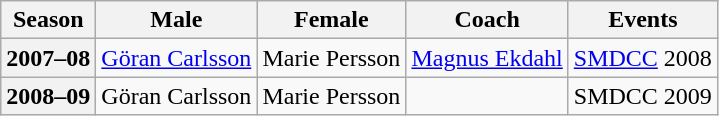<table class="wikitable">
<tr>
<th scope="col">Season</th>
<th scope="col">Male</th>
<th scope="col">Female</th>
<th scope="col">Coach</th>
<th scope="col">Events</th>
</tr>
<tr>
<th scope="row">2007–08</th>
<td><a href='#'>Göran Carlsson</a></td>
<td>Marie Persson</td>
<td><a href='#'>Magnus Ekdahl</a></td>
<td><a href='#'>SMDCC</a> 2008 <br> </td>
</tr>
<tr>
<th scope="row">2008–09</th>
<td>Göran Carlsson</td>
<td>Marie Persson</td>
<td></td>
<td>SMDCC 2009 </td>
</tr>
</table>
